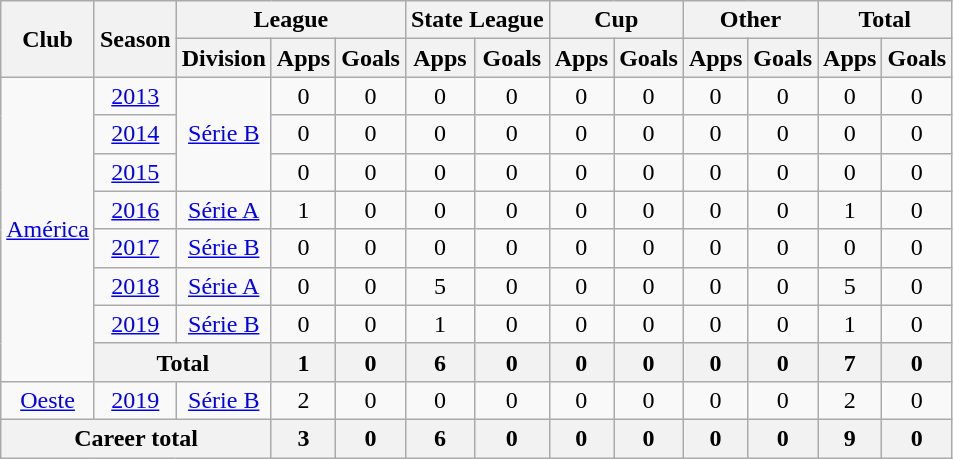<table class="wikitable" style="text-align: center">
<tr>
<th rowspan="2">Club</th>
<th rowspan="2">Season</th>
<th colspan="3">League</th>
<th colspan="2">State League</th>
<th colspan="2">Cup</th>
<th colspan="2">Other</th>
<th colspan="2">Total</th>
</tr>
<tr>
<th>Division</th>
<th>Apps</th>
<th>Goals</th>
<th>Apps</th>
<th>Goals</th>
<th>Apps</th>
<th>Goals</th>
<th>Apps</th>
<th>Goals</th>
<th>Apps</th>
<th>Goals</th>
</tr>
<tr>
<td rowspan="8"><a href='#'>América</a></td>
<td><a href='#'>2013</a></td>
<td rowspan="3"><a href='#'>Série B</a></td>
<td>0</td>
<td>0</td>
<td>0</td>
<td>0</td>
<td>0</td>
<td>0</td>
<td>0</td>
<td>0</td>
<td>0</td>
<td>0</td>
</tr>
<tr>
<td><a href='#'>2014</a></td>
<td>0</td>
<td>0</td>
<td>0</td>
<td>0</td>
<td>0</td>
<td>0</td>
<td>0</td>
<td>0</td>
<td>0</td>
<td>0</td>
</tr>
<tr>
<td><a href='#'>2015</a></td>
<td>0</td>
<td>0</td>
<td>0</td>
<td>0</td>
<td>0</td>
<td>0</td>
<td>0</td>
<td>0</td>
<td>0</td>
<td>0</td>
</tr>
<tr>
<td><a href='#'>2016</a></td>
<td><a href='#'>Série A</a></td>
<td>1</td>
<td>0</td>
<td>0</td>
<td>0</td>
<td>0</td>
<td>0</td>
<td>0</td>
<td>0</td>
<td>1</td>
<td>0</td>
</tr>
<tr>
<td><a href='#'>2017</a></td>
<td><a href='#'>Série B</a></td>
<td>0</td>
<td>0</td>
<td>0</td>
<td>0</td>
<td>0</td>
<td>0</td>
<td>0</td>
<td>0</td>
<td>0</td>
<td>0</td>
</tr>
<tr>
<td><a href='#'>2018</a></td>
<td><a href='#'>Série A</a></td>
<td>0</td>
<td>0</td>
<td>5</td>
<td>0</td>
<td>0</td>
<td>0</td>
<td>0</td>
<td>0</td>
<td>5</td>
<td>0</td>
</tr>
<tr>
<td><a href='#'>2019</a></td>
<td><a href='#'>Série B</a></td>
<td>0</td>
<td>0</td>
<td>1</td>
<td>0</td>
<td>0</td>
<td>0</td>
<td>0</td>
<td>0</td>
<td>1</td>
<td>0</td>
</tr>
<tr>
<th colspan="2"><strong>Total</strong></th>
<th>1</th>
<th>0</th>
<th>6</th>
<th>0</th>
<th>0</th>
<th>0</th>
<th>0</th>
<th>0</th>
<th>7</th>
<th>0</th>
</tr>
<tr>
<td><a href='#'>Oeste</a></td>
<td><a href='#'>2019</a></td>
<td><a href='#'>Série B</a></td>
<td>2</td>
<td>0</td>
<td>0</td>
<td>0</td>
<td>0</td>
<td>0</td>
<td>0</td>
<td>0</td>
<td>2</td>
<td>0</td>
</tr>
<tr>
<th colspan="3"><strong>Career total</strong></th>
<th>3</th>
<th>0</th>
<th>6</th>
<th>0</th>
<th>0</th>
<th>0</th>
<th>0</th>
<th>0</th>
<th>9</th>
<th>0</th>
</tr>
</table>
